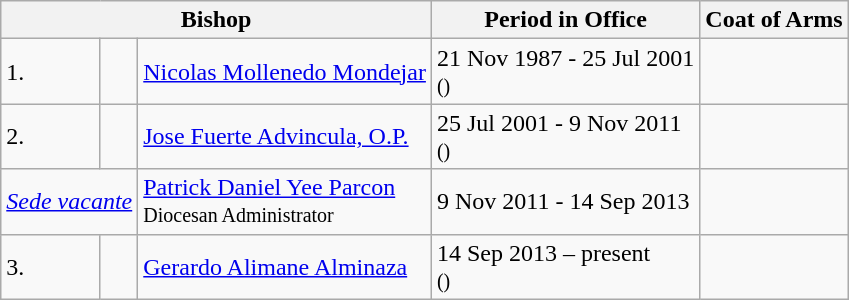<table class="wikitable">
<tr>
<th colspan=3>Bishop</th>
<th>Period in Office</th>
<th>Coat of Arms</th>
</tr>
<tr>
<td>1.</td>
<td></td>
<td><a href='#'>Nicolas Mollenedo Mondejar</a></td>
<td>21 Nov 1987 - 25 Jul 2001 <br><small>()</small></td>
<td></td>
</tr>
<tr>
<td>2.</td>
<td></td>
<td><a href='#'>Jose Fuerte Advincula, O.P.</a></td>
<td>25 Jul 2001 - 9 Nov 2011 <br><small>()</small></td>
<td></td>
</tr>
<tr>
<td colspan="2"><em><a href='#'>Sede vacante</a></em></td>
<td><a href='#'>Patrick Daniel Yee Parcon</a><br><small>Diocesan Administrator</small></td>
<td>9 Nov 2011 - 14 Sep 2013</td>
</tr>
<tr>
<td>3.</td>
<td></td>
<td><a href='#'>Gerardo Alimane Alminaza</a></td>
<td>14 Sep 2013 – present <br><small>()</small></td>
<td></td>
</tr>
</table>
